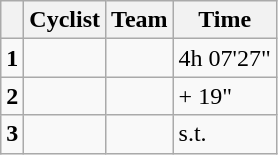<table class=wikitable>
<tr>
<th></th>
<th>Cyclist</th>
<th>Team</th>
<th>Time</th>
</tr>
<tr>
<td><strong>1</strong></td>
<td></td>
<td></td>
<td>4h 07'27"</td>
</tr>
<tr>
<td><strong>2</strong></td>
<td></td>
<td></td>
<td>+ 19"</td>
</tr>
<tr>
<td><strong>3</strong></td>
<td></td>
<td></td>
<td>s.t.</td>
</tr>
</table>
